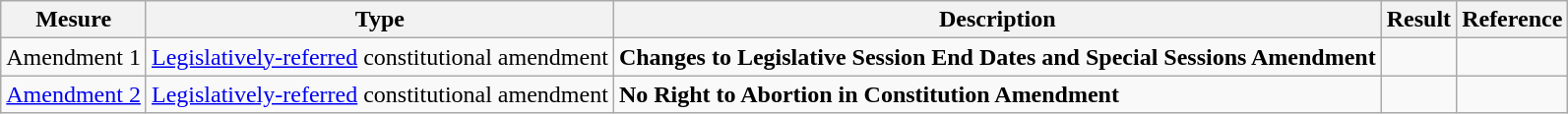<table class="wikitable">
<tr>
<th>Mesure</th>
<th>Type</th>
<th>Description</th>
<th>Result</th>
<th>Reference</th>
</tr>
<tr>
<td>Amendment 1</td>
<td><a href='#'>Legislatively-referred</a> constitutional amendment</td>
<td><strong>Changes to Legislative Session End Dates and Special Sessions Amendment</strong></td>
<td></td>
<td></td>
</tr>
<tr>
<td><a href='#'>Amendment 2</a></td>
<td><a href='#'>Legislatively-referred</a> constitutional amendment</td>
<td><strong>No Right to Abortion in Constitution Amendment</strong></td>
<td></td>
<td></td>
</tr>
</table>
